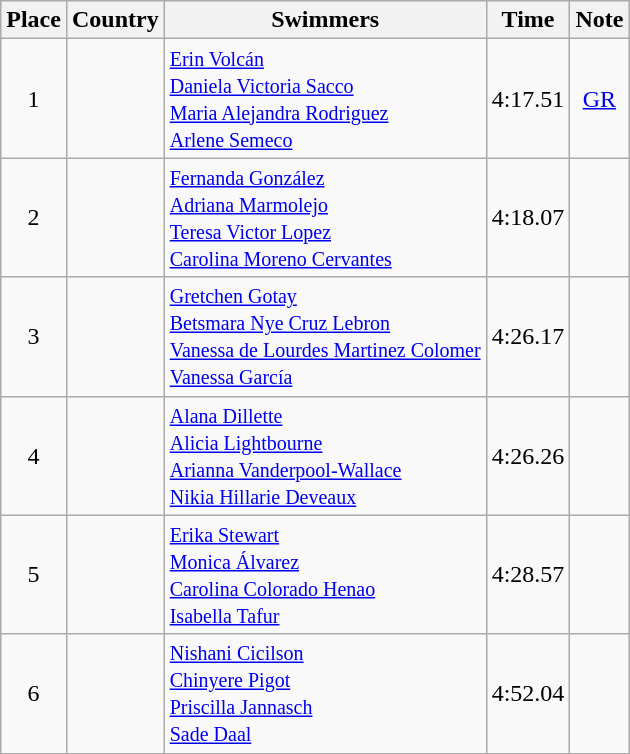<table class="wikitable" style="text-align:center">
<tr>
<th>Place</th>
<th>Country</th>
<th>Swimmers</th>
<th>Time</th>
<th>Note</th>
</tr>
<tr>
<td>1</td>
<td align=left></td>
<td align=left><small><a href='#'>Erin Volcán</a><br> <a href='#'>Daniela Victoria Sacco</a><br> <a href='#'>Maria Alejandra Rodriguez</a><br> <a href='#'>Arlene Semeco</a> </small></td>
<td>4:17.51</td>
<td><a href='#'>GR</a></td>
</tr>
<tr>
<td>2</td>
<td align=left></td>
<td align=left><small><a href='#'>Fernanda González</a><br> <a href='#'>Adriana Marmolejo</a><br> <a href='#'>Teresa Victor Lopez</a><br> <a href='#'>Carolina Moreno Cervantes</a> </small></td>
<td>4:18.07</td>
<td></td>
</tr>
<tr>
<td>3</td>
<td align=left></td>
<td align=left><small><a href='#'>Gretchen Gotay</a><br> <a href='#'>Betsmara Nye Cruz Lebron</a><br> <a href='#'>Vanessa de Lourdes Martinez Colomer</a><br> <a href='#'>Vanessa García</a> </small></td>
<td>4:26.17</td>
<td></td>
</tr>
<tr>
<td>4</td>
<td align=left></td>
<td align=left><small><a href='#'>Alana Dillette</a><br> <a href='#'>Alicia Lightbourne</a><br> <a href='#'>Arianna Vanderpool-Wallace</a><br> <a href='#'>Nikia Hillarie Deveaux</a> </small></td>
<td>4:26.26</td>
<td></td>
</tr>
<tr>
<td>5</td>
<td align=left></td>
<td align=left><small><a href='#'>Erika Stewart</a><br> <a href='#'>Monica Álvarez</a><br> <a href='#'>Carolina Colorado Henao</a><br> <a href='#'>Isabella Tafur</a> </small></td>
<td>4:28.57</td>
<td></td>
</tr>
<tr>
<td>6</td>
<td align=left></td>
<td align=left><small><a href='#'>Nishani Cicilson</a><br> <a href='#'>Chinyere Pigot</a><br> <a href='#'>Priscilla Jannasch</a><br> <a href='#'>Sade Daal</a> </small></td>
<td>4:52.04</td>
<td></td>
</tr>
<tr>
</tr>
</table>
